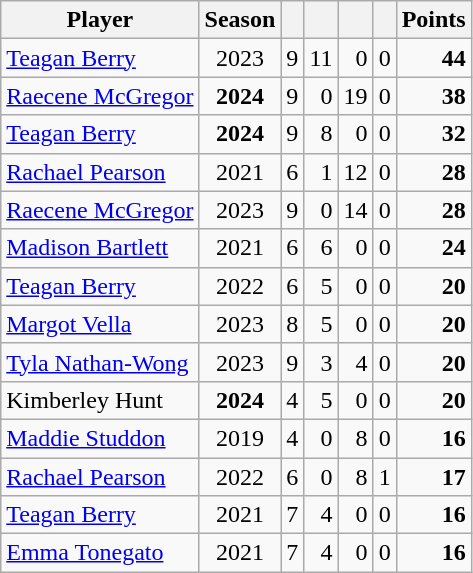<table class="wikitable sortable" style="text-align:right;">
<tr>
<th>Player</th>
<th>Season</th>
<th></th>
<th></th>
<th></th>
<th></th>
<th>Points</th>
</tr>
<tr>
<td align=left><a href='#'>Teagan Berry</a></td>
<td align=center>2023</td>
<td>9</td>
<td>11</td>
<td>0</td>
<td>0</td>
<td><strong>44</strong></td>
</tr>
<tr>
<td align=left><a href='#'>Raecene McGregor</a></td>
<td align=center><strong>2024</strong></td>
<td>9</td>
<td>0</td>
<td>19</td>
<td>0</td>
<td><strong>38</strong></td>
</tr>
<tr>
<td align=left><a href='#'>Teagan Berry</a></td>
<td align=center><strong>2024</strong></td>
<td>9</td>
<td>8</td>
<td>0</td>
<td>0</td>
<td><strong>32</strong></td>
</tr>
<tr>
<td align=left><a href='#'>Rachael Pearson</a></td>
<td align="center">2021</td>
<td>6</td>
<td>1</td>
<td>12</td>
<td>0</td>
<td><strong>28</strong></td>
</tr>
<tr>
<td align=left><a href='#'>Raecene McGregor</a></td>
<td align=center>2023</td>
<td>9</td>
<td>0</td>
<td>14</td>
<td>0</td>
<td><strong>28</strong></td>
</tr>
<tr>
<td align=left><a href='#'>Madison Bartlett</a></td>
<td align=center>2021</td>
<td>6</td>
<td>6</td>
<td>0</td>
<td>0</td>
<td><strong>24</strong></td>
</tr>
<tr>
<td align=left><a href='#'>Teagan Berry</a></td>
<td align=center>2022</td>
<td>6</td>
<td>5</td>
<td>0</td>
<td>0</td>
<td><strong>20</strong></td>
</tr>
<tr>
<td align=left><a href='#'>Margot Vella</a></td>
<td align=center>2023</td>
<td>8</td>
<td>5</td>
<td>0</td>
<td>0</td>
<td><strong>20</strong></td>
</tr>
<tr>
<td align=left><a href='#'>Tyla Nathan-Wong</a></td>
<td align=center>2023</td>
<td>9</td>
<td>3</td>
<td>4</td>
<td>0</td>
<td><strong>20</strong></td>
</tr>
<tr>
<td align=left>Kimberley Hunt</td>
<td align=center><strong>2024</strong></td>
<td>4</td>
<td>5</td>
<td>0</td>
<td>0</td>
<td><strong>20</strong></td>
</tr>
<tr>
<td align=left><a href='#'>Maddie Studdon</a></td>
<td align=center>2019</td>
<td>4</td>
<td>0</td>
<td>8</td>
<td>0</td>
<td><strong>16</strong></td>
</tr>
<tr>
<td align=left><a href='#'>Rachael Pearson</a></td>
<td align="center">2022</td>
<td>6</td>
<td>0</td>
<td>8</td>
<td>1</td>
<td><strong>17</strong></td>
</tr>
<tr>
<td align=left><a href='#'>Teagan Berry</a></td>
<td align=center>2021</td>
<td>7</td>
<td>4</td>
<td>0</td>
<td>0</td>
<td><strong>16</strong></td>
</tr>
<tr>
<td align=left><a href='#'>Emma Tonegato</a></td>
<td align=center>2021</td>
<td>7</td>
<td>4</td>
<td>0</td>
<td>0</td>
<td><strong>16</strong></td>
</tr>
</table>
